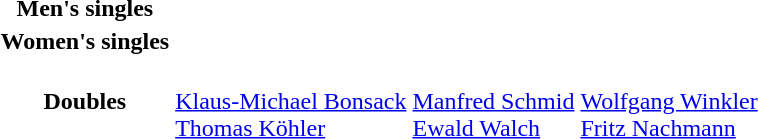<table>
<tr>
<th scope="row">Men's singles <br></th>
<td></td>
<td></td>
<td></td>
</tr>
<tr>
<th scope="row">Women's singles <br></th>
<td></td>
<td></td>
<td></td>
</tr>
<tr>
<th scope="row">Doubles <br></th>
<td><br> <a href='#'>Klaus-Michael Bonsack</a> <br> <a href='#'>Thomas Köhler</a></td>
<td><br> <a href='#'>Manfred Schmid</a> <br> <a href='#'>Ewald Walch</a></td>
<td><br> <a href='#'>Wolfgang Winkler</a> <br> <a href='#'>Fritz Nachmann</a></td>
</tr>
</table>
